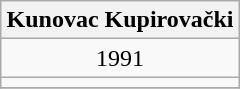<table class="wikitable" style="margin: 0.5em auto; text-align: center;">
<tr>
<th colspan="1">Kunovac Kupirovački</th>
</tr>
<tr>
<td>1991</td>
</tr>
<tr>
<td></td>
</tr>
<tr>
</tr>
</table>
